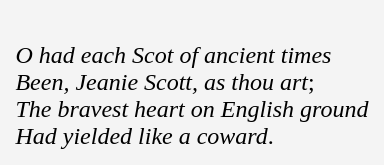<table cellpadding=10 border="0" align=center>
<tr>
<td bgcolor=#f4f4f4><br><em>O had each Scot of ancient times</em><br> 
<em>Been, Jeanie Scott, as thou art</em>;<br>
<em>The bravest heart on English ground</em><br>
<em>Had yielded like a coward</em>. <br></td>
</tr>
</table>
